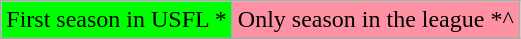<table class="wikitable">
<tr>
<td style="background-color:#00FF00;">First season in USFL *</td>
<td style="background-color:#FF91A4;">Only season in the league *^</td>
</tr>
</table>
